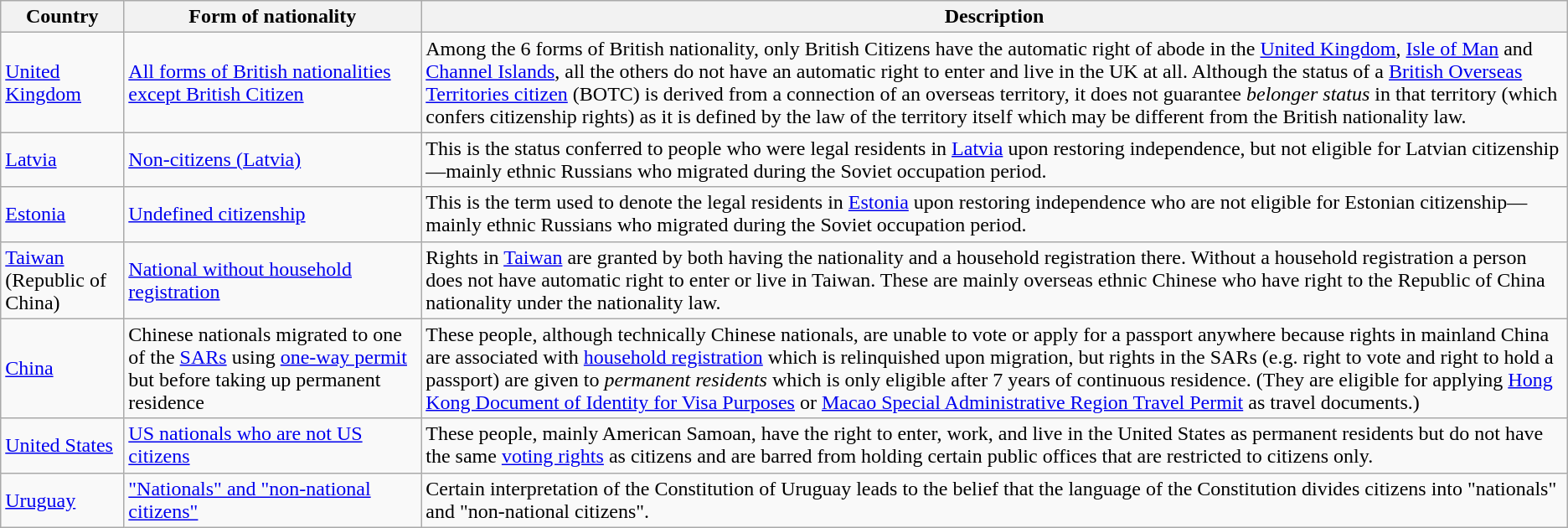<table class=wikitable>
<tr>
<th>Country</th>
<th>Form of nationality</th>
<th>Description</th>
</tr>
<tr>
<td> <a href='#'>United Kingdom</a></td>
<td><a href='#'>All forms of British nationalities except British Citizen</a></td>
<td>Among the 6 forms of British nationality, only British Citizens have the automatic right of abode in the <a href='#'>United Kingdom</a>, <a href='#'>Isle of Man</a> and <a href='#'>Channel Islands</a>, all the others do not have an automatic right to enter and live in the UK at all. Although the status of a <a href='#'>British Overseas Territories citizen</a> (BOTC) is derived from a connection of an overseas territory, it does not guarantee <em>belonger status</em> in that territory (which confers citizenship rights) as it is defined by the law of the territory itself which may be different from the British nationality law.</td>
</tr>
<tr>
<td> <a href='#'>Latvia</a></td>
<td><a href='#'>Non-citizens (Latvia)</a></td>
<td>This is the status conferred to people who were legal residents in <a href='#'>Latvia</a> upon restoring independence, but not eligible for Latvian citizenship—mainly ethnic Russians who migrated during the Soviet occupation period.</td>
</tr>
<tr>
<td> <a href='#'>Estonia</a></td>
<td><a href='#'>Undefined citizenship</a></td>
<td>This is the term used to denote the legal residents in <a href='#'>Estonia</a> upon restoring independence who are not eligible for Estonian citizenship—mainly ethnic Russians who migrated during the Soviet occupation period.</td>
</tr>
<tr>
<td> <a href='#'>Taiwan</a> (Republic of China)</td>
<td><a href='#'>National without household registration</a></td>
<td>Rights in <a href='#'>Taiwan</a> are granted by both having the nationality and a household registration there. Without a household registration a person does not have automatic right to enter or live in Taiwan. These are mainly overseas ethnic Chinese who have right to the Republic of China nationality under the nationality law.</td>
</tr>
<tr>
<td> <a href='#'>China</a></td>
<td>Chinese nationals migrated to one of the <a href='#'>SARs</a> using <a href='#'>one-way permit</a> but before taking up permanent residence</td>
<td>These people, although technically Chinese nationals, are unable to vote or apply for a passport anywhere because rights in mainland China are associated with <a href='#'>household registration</a> which is relinquished upon migration, but rights in the SARs (e.g. right to vote and right to hold a passport) are given to <em>permanent residents</em> which is only eligible after 7 years of continuous residence. (They are eligible for applying <a href='#'>Hong Kong Document of Identity for Visa Purposes</a> or <a href='#'>Macao Special Administrative Region Travel Permit</a> as travel documents.)</td>
</tr>
<tr>
<td> <a href='#'>United States</a></td>
<td><a href='#'>US nationals who are not US citizens</a></td>
<td>These people, mainly American Samoan, have the right to enter, work, and live in the United States as permanent residents but do not have the same <a href='#'>voting rights</a> as citizens and are barred from holding certain public offices that are restricted to citizens only.</td>
</tr>
<tr>
<td> <a href='#'>Uruguay</a></td>
<td><a href='#'>"Nationals" and "non-national citizens"</a></td>
<td>Certain interpretation of the Constitution of Uruguay leads to the belief that the language of the Constitution divides citizens into "nationals" and "non-national citizens".</td>
</tr>
</table>
